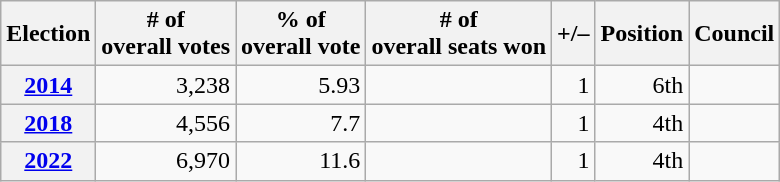<table class="wikitable" style="text-align: right;">
<tr>
<th>Election</th>
<th># of<br>overall votes</th>
<th>% of<br>overall vote</th>
<th># of<br>overall seats won</th>
<th>+/–</th>
<th>Position</th>
<th>Council</th>
</tr>
<tr>
<th><a href='#'>2014</a></th>
<td> 3,238</td>
<td> 5.93</td>
<td></td>
<td> 1</td>
<td> 6th</td>
<td></td>
</tr>
<tr>
<th><a href='#'>2018</a></th>
<td> 4,556</td>
<td> 7.7</td>
<td></td>
<td> 1</td>
<td> 4th</td>
<td></td>
</tr>
<tr>
<th><a href='#'>2022</a></th>
<td> 6,970</td>
<td> 11.6</td>
<td></td>
<td> 1</td>
<td> 4th</td>
<td></td>
</tr>
</table>
